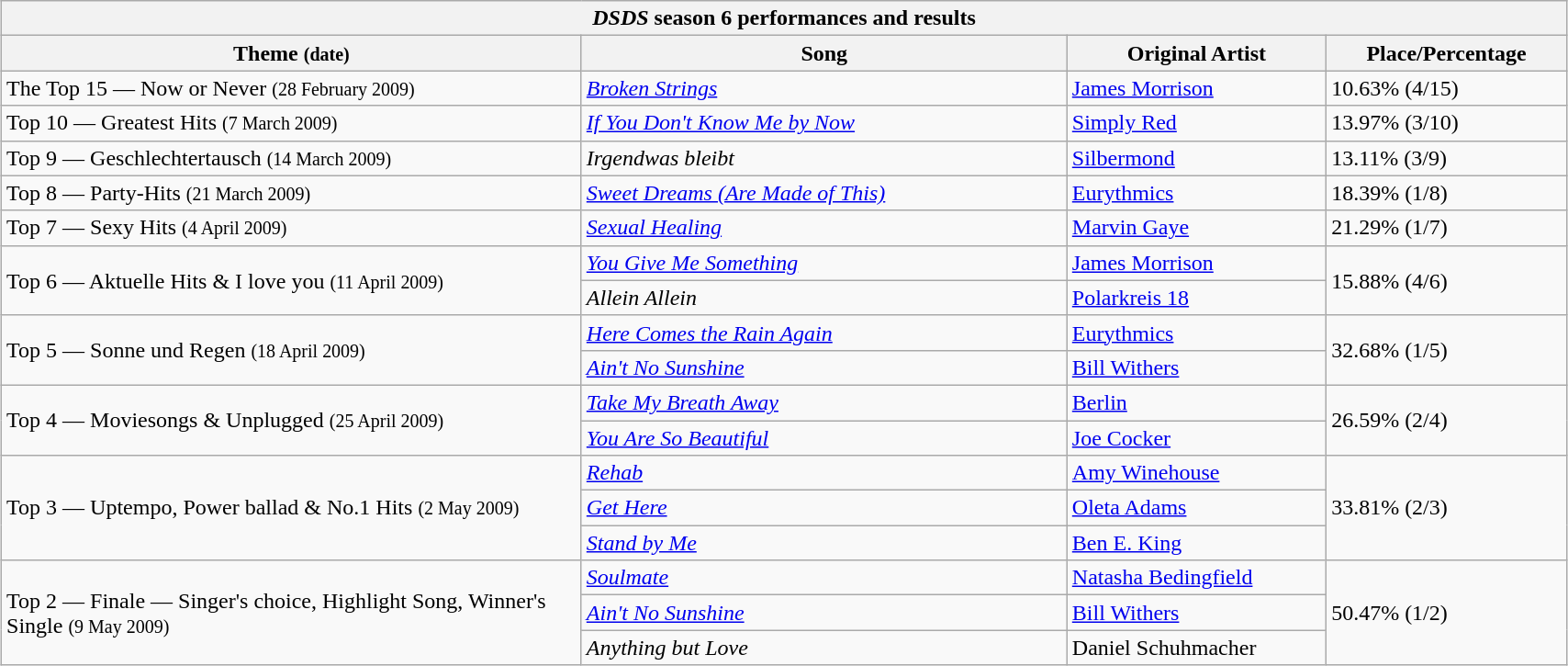<table class="wikitable collapsible autocollapse" style="width:90%; margin:1em auto 1em auto;">
<tr>
<th colspan="6" bgcolor="8b8589"><em>DSDS</em> season 6 performances and results</th>
</tr>
<tr>
<th width=300px>Theme <small>(date)</small></th>
<th width=250px>Song</th>
<th width=130px>Original Artist</th>
<th width=120px>Place/Percentage</th>
</tr>
<tr>
<td>The Top 15 — Now or Never <small>(28 February 2009)</small></td>
<td><em><a href='#'>Broken Strings</a></em></td>
<td><a href='#'>James Morrison</a></td>
<td>10.63% (4/15)</td>
</tr>
<tr>
<td>Top 10 — Greatest Hits <small>(7 March 2009)</small></td>
<td><em><a href='#'>If You Don't Know Me by Now</a></em></td>
<td><a href='#'>Simply Red</a></td>
<td>13.97% (3/10)</td>
</tr>
<tr>
<td>Top 9 — Geschlechtertausch <small>(14 March 2009)</small></td>
<td><em>Irgendwas bleibt</em></td>
<td><a href='#'>Silbermond</a></td>
<td>13.11% (3/9)</td>
</tr>
<tr>
<td>Top 8 — Party-Hits <small>(21 March 2009)</small></td>
<td><em><a href='#'>Sweet Dreams (Are Made of This)</a></em></td>
<td><a href='#'>Eurythmics</a></td>
<td>18.39% (1/8)</td>
</tr>
<tr>
<td>Top 7 — Sexy Hits <small>(4 April 2009)</small></td>
<td><em><a href='#'>Sexual Healing</a></em></td>
<td><a href='#'>Marvin Gaye</a></td>
<td>21.29% (1/7)</td>
</tr>
<tr>
<td rowspan="2">Top 6 — Aktuelle Hits & I love you <small>(11 April 2009)</small></td>
<td><em><a href='#'>You Give Me Something</a></em></td>
<td><a href='#'>James Morrison</a></td>
<td rowspan="2">15.88% (4/6)</td>
</tr>
<tr>
<td><em>Allein Allein</em></td>
<td><a href='#'>Polarkreis 18</a></td>
</tr>
<tr>
<td rowspan="2">Top 5 — Sonne und Regen <small>(18 April 2009)</small></td>
<td><em><a href='#'>Here Comes the Rain Again</a></em></td>
<td><a href='#'>Eurythmics</a></td>
<td rowspan="2">32.68% (1/5)</td>
</tr>
<tr>
<td><em><a href='#'>Ain't No Sunshine</a></em></td>
<td><a href='#'>Bill Withers</a></td>
</tr>
<tr>
<td rowspan="2">Top 4 — Moviesongs & Unplugged <small>(25 April 2009)</small></td>
<td><em><a href='#'>Take My Breath Away</a></em></td>
<td><a href='#'>Berlin</a></td>
<td rowspan="2">26.59% (2/4)</td>
</tr>
<tr>
<td><em><a href='#'>You Are So Beautiful</a></em></td>
<td><a href='#'>Joe Cocker</a></td>
</tr>
<tr>
<td rowspan="3">Top 3 — Uptempo, Power ballad & No.1 Hits <small>(2 May 2009)</small></td>
<td><em><a href='#'>Rehab</a></em></td>
<td><a href='#'>Amy Winehouse</a></td>
<td rowspan="3">33.81% (2/3)</td>
</tr>
<tr>
<td><em><a href='#'>Get Here</a></em></td>
<td><a href='#'>Oleta Adams</a></td>
</tr>
<tr>
<td><em><a href='#'>Stand by Me</a></em></td>
<td><a href='#'>Ben E. King</a></td>
</tr>
<tr>
<td rowspan="3">Top 2 — Finale — Singer's choice, Highlight Song, Winner's Single <small>(9 May 2009)</small></td>
<td><em><a href='#'>Soulmate</a></em></td>
<td><a href='#'>Natasha Bedingfield</a></td>
<td rowspan="3">50.47% (1/2)</td>
</tr>
<tr>
<td><em><a href='#'>Ain't No Sunshine</a></em></td>
<td><a href='#'>Bill Withers</a></td>
</tr>
<tr>
<td><em>Anything but Love</em></td>
<td>Daniel Schuhmacher</td>
</tr>
</table>
